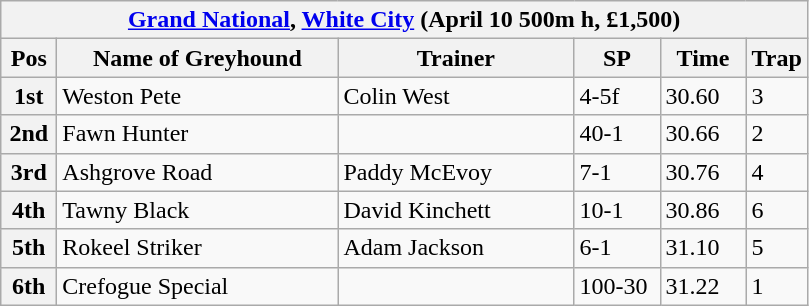<table class="wikitable">
<tr>
<th colspan="6"><a href='#'>Grand National</a>, <a href='#'>White City</a> (April 10 500m h, £1,500)</th>
</tr>
<tr>
<th width=30>Pos</th>
<th width=180>Name of Greyhound</th>
<th width=150>Trainer</th>
<th width=50>SP</th>
<th width=50>Time</th>
<th width=30>Trap</th>
</tr>
<tr>
<th>1st</th>
<td>Weston Pete</td>
<td>Colin West</td>
<td>4-5f</td>
<td>30.60</td>
<td>3</td>
</tr>
<tr>
<th>2nd</th>
<td>Fawn Hunter</td>
<td></td>
<td>40-1</td>
<td>30.66</td>
<td>2</td>
</tr>
<tr>
<th>3rd</th>
<td>Ashgrove Road</td>
<td>Paddy McEvoy</td>
<td>7-1</td>
<td>30.76</td>
<td>4</td>
</tr>
<tr>
<th>4th</th>
<td>Tawny Black</td>
<td>David Kinchett</td>
<td>10-1</td>
<td>30.86</td>
<td>6</td>
</tr>
<tr>
<th>5th</th>
<td>Rokeel Striker</td>
<td>Adam Jackson</td>
<td>6-1</td>
<td>31.10</td>
<td>5</td>
</tr>
<tr>
<th>6th</th>
<td>Crefogue Special</td>
<td></td>
<td>100-30</td>
<td>31.22</td>
<td>1</td>
</tr>
</table>
